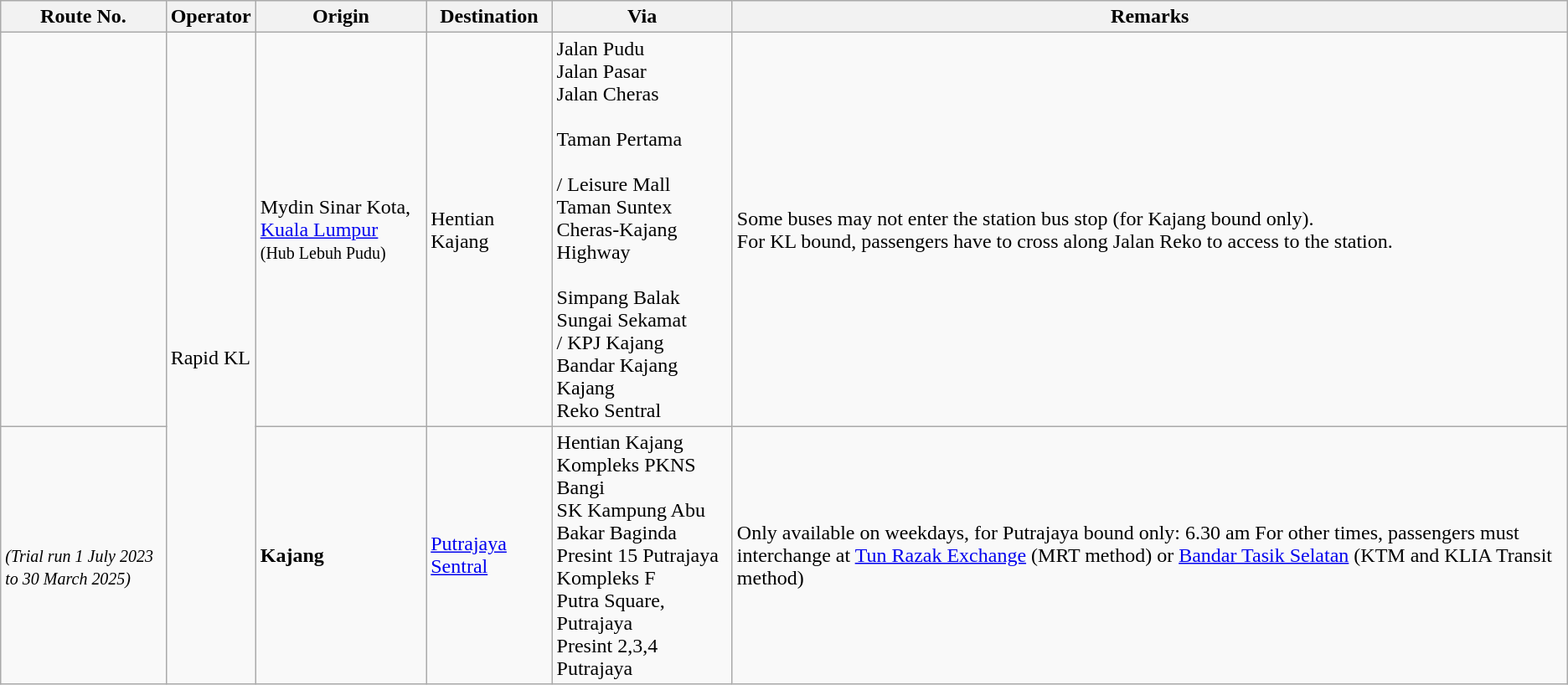<table class="wikitable">
<tr>
<th>Route No.</th>
<th>Operator</th>
<th>Origin</th>
<th>Destination</th>
<th>Via</th>
<th>Remarks</th>
</tr>
<tr>
<td></td>
<td rowspan="2">Rapid KL</td>
<td>Mydin Sinar Kota, <a href='#'>Kuala Lumpur</a> <br><small>(Hub Lebuh Pudu)</small><br> </td>
<td>Hentian Kajang</td>
<td>Jalan Pudu<br>Jalan Pasar<br>Jalan Cheras<br> <br>Taman Pertama<br> <br>  / Leisure Mall<br>Taman Suntex<br> Cheras-Kajang Highway<br> <br>Simpang Balak<br>Sungai Sekamat<br>  / KPJ Kajang<br>Bandar Kajang<br> Kajang<br>Reko Sentral<br> </td>
<td>Some buses may not enter the station bus stop (for Kajang bound only).<br>For KL bound, passengers have to cross along Jalan Reko to access to the station.</td>
</tr>
<tr>
<td><br><small><em>(Trial run 1 July 2023 to 30 March 2025)</em></small></td>
<td> <strong>Kajang</strong></td>
<td> <a href='#'>Putrajaya Sentral</a></td>
<td>Hentian Kajang<br>Kompleks PKNS Bangi<br>SK Kampung Abu Bakar Baginda<br>Presint 15 Putrajaya<br>Kompleks F<br>Putra Square, Putrajaya<br>Presint 2,3,4 Putrajaya</td>
<td>Only available on weekdays, for Putrajaya bound only: 6.30 am For other times, passengers must interchange at <a href='#'>Tun Razak Exchange</a> (MRT method) or <a href='#'>Bandar Tasik Selatan</a> (KTM and KLIA Transit method)</td>
</tr>
</table>
